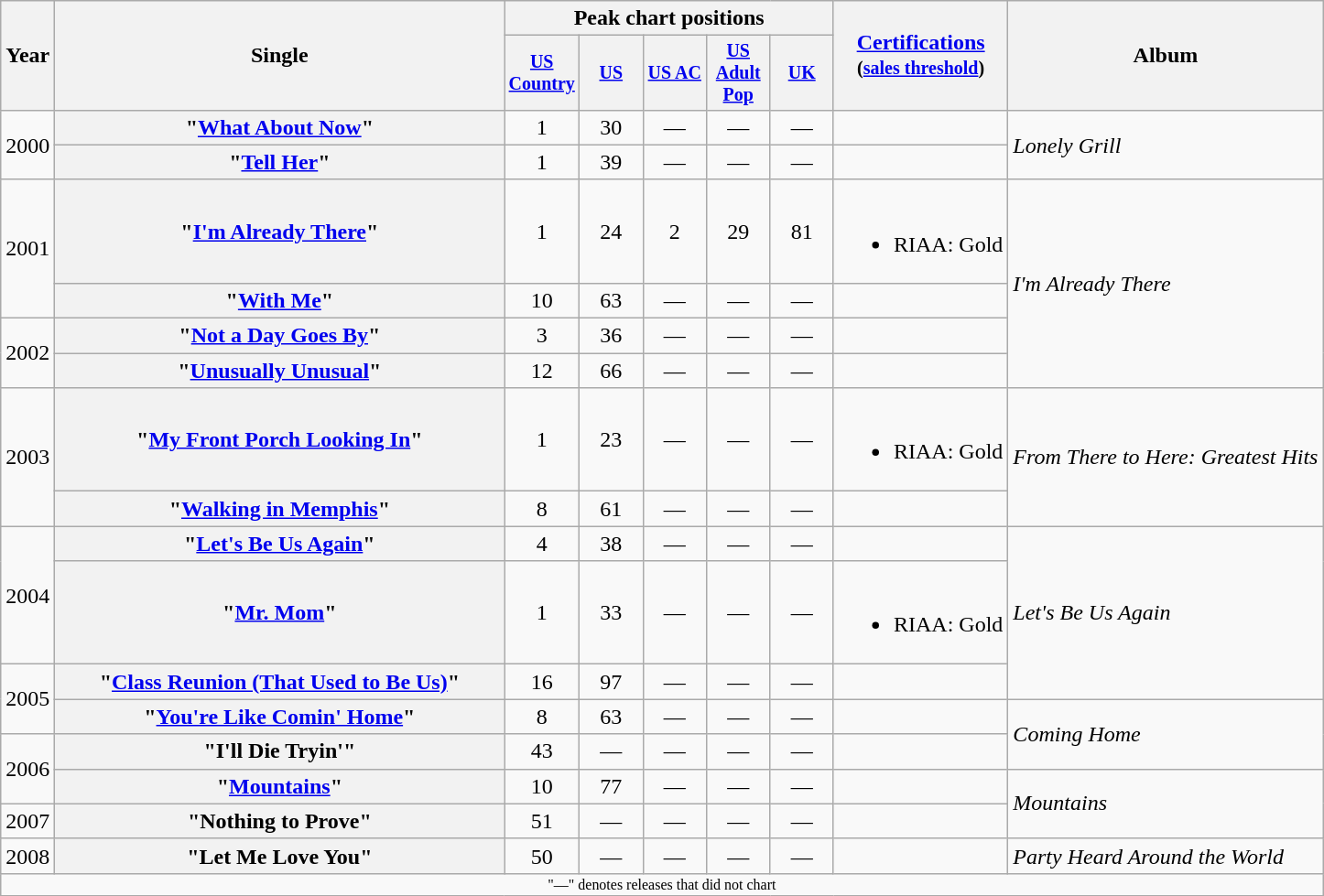<table class="wikitable plainrowheaders" style="text-align:center;">
<tr>
<th rowspan="2">Year</th>
<th rowspan="2" style="width:20em;">Single</th>
<th colspan="5">Peak chart positions</th>
<th rowspan="2"><a href='#'>Certifications</a><br><small>(<a href='#'>sales threshold</a>)</small></th>
<th rowspan="2">Album</th>
</tr>
<tr style="font-size:smaller;">
<th width="40"><a href='#'>US Country</a><br></th>
<th width="40"><a href='#'>US</a><br></th>
<th width="40"><a href='#'>US AC</a><br></th>
<th width="40"><a href='#'>US Adult Pop</a><br></th>
<th width="40"><a href='#'>UK</a><br></th>
</tr>
<tr>
<td rowspan="2">2000</td>
<th scope="row">"<a href='#'>What About Now</a>"</th>
<td>1</td>
<td>30</td>
<td>—</td>
<td>—</td>
<td>—</td>
<td></td>
<td align="left" rowspan="2"><em>Lonely Grill</em></td>
</tr>
<tr>
<th scope="row">"<a href='#'>Tell Her</a>"</th>
<td>1</td>
<td>39</td>
<td>—</td>
<td>—</td>
<td>—</td>
<td></td>
</tr>
<tr>
<td rowspan="2">2001</td>
<th scope="row">"<a href='#'>I'm Already There</a>"</th>
<td>1</td>
<td>24</td>
<td>2</td>
<td>29</td>
<td>81</td>
<td><br><ul><li>RIAA: Gold</li></ul></td>
<td align="left" rowspan="4"><em>I'm Already There</em></td>
</tr>
<tr>
<th scope="row">"<a href='#'>With Me</a>"</th>
<td>10</td>
<td>63</td>
<td>—</td>
<td>—</td>
<td>—</td>
<td></td>
</tr>
<tr>
<td rowspan="2">2002</td>
<th scope="row">"<a href='#'>Not a Day Goes By</a>"</th>
<td>3</td>
<td>36</td>
<td>—</td>
<td>—</td>
<td>—</td>
<td></td>
</tr>
<tr>
<th scope="row">"<a href='#'>Unusually Unusual</a>"</th>
<td>12</td>
<td>66</td>
<td>—</td>
<td>—</td>
<td>—</td>
<td></td>
</tr>
<tr>
<td rowspan="2">2003</td>
<th scope="row">"<a href='#'>My Front Porch Looking In</a>"</th>
<td>1</td>
<td>23</td>
<td>—</td>
<td>—</td>
<td>—</td>
<td><br><ul><li>RIAA: Gold</li></ul></td>
<td align="left" rowspan="2"><em>From There to Here: Greatest Hits</em></td>
</tr>
<tr>
<th scope="row">"<a href='#'>Walking in Memphis</a>"</th>
<td>8</td>
<td>61</td>
<td>—</td>
<td>—</td>
<td>—</td>
<td></td>
</tr>
<tr>
<td rowspan="2">2004</td>
<th scope="row">"<a href='#'>Let's Be Us Again</a>"</th>
<td>4</td>
<td>38</td>
<td>—</td>
<td>—</td>
<td>—</td>
<td></td>
<td align="left" rowspan="3"><em>Let's Be Us Again</em></td>
</tr>
<tr>
<th scope="row">"<a href='#'>Mr. Mom</a>"</th>
<td>1</td>
<td>33</td>
<td>—</td>
<td>—</td>
<td>—</td>
<td><br><ul><li>RIAA: Gold</li></ul></td>
</tr>
<tr>
<td rowspan="2">2005</td>
<th scope="row">"<a href='#'>Class Reunion (That Used to Be Us)</a>"</th>
<td>16</td>
<td>97</td>
<td>—</td>
<td>—</td>
<td>—</td>
<td></td>
</tr>
<tr>
<th scope="row">"<a href='#'>You're Like Comin' Home</a>"</th>
<td>8</td>
<td>63</td>
<td>—</td>
<td>—</td>
<td>—</td>
<td></td>
<td align="left" rowspan="2"><em>Coming Home</em></td>
</tr>
<tr>
<td rowspan="2">2006</td>
<th scope="row">"I'll Die Tryin'"</th>
<td>43</td>
<td>—</td>
<td>—</td>
<td>—</td>
<td>—</td>
<td></td>
</tr>
<tr>
<th scope="row">"<a href='#'>Mountains</a>"</th>
<td>10</td>
<td>77</td>
<td>—</td>
<td>—</td>
<td>—</td>
<td></td>
<td align="left" rowspan="2"><em>Mountains</em></td>
</tr>
<tr>
<td>2007</td>
<th scope="row">"Nothing to Prove"</th>
<td>51</td>
<td>—</td>
<td>—</td>
<td>—</td>
<td>—</td>
<td></td>
</tr>
<tr>
<td>2008</td>
<th scope="row">"Let Me Love You"</th>
<td>50</td>
<td>—</td>
<td>—</td>
<td>—</td>
<td>—</td>
<td></td>
<td align="left"><em>Party Heard Around the World</em></td>
</tr>
<tr>
<td colspan="9" style="font-size:8pt">"—" denotes releases that did not chart</td>
</tr>
</table>
